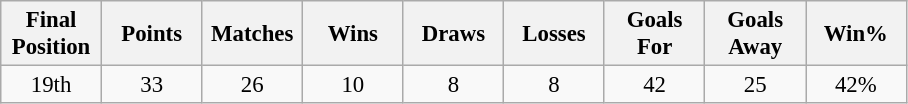<table class="wikitable" style="font-size: 95%; text-align: center;">
<tr>
<th width=60>Final Position</th>
<th width=60>Points</th>
<th width=60>Matches</th>
<th width=60>Wins</th>
<th width=60>Draws</th>
<th width=60>Losses</th>
<th width=60>Goals For</th>
<th width=60>Goals Away</th>
<th width=60>Win%</th>
</tr>
<tr>
<td>19th</td>
<td>33</td>
<td>26</td>
<td>10</td>
<td>8</td>
<td>8</td>
<td>42</td>
<td>25</td>
<td>42%</td>
</tr>
</table>
